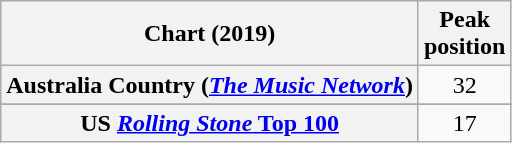<table class="wikitable sortable plainrowheaders" style="text-align:center">
<tr>
<th scope="col">Chart (2019)</th>
<th scope="col">Peak<br>position</th>
</tr>
<tr>
<th scope="row">Australia Country (<em><a href='#'>The Music Network</a></em>)</th>
<td>32</td>
</tr>
<tr>
</tr>
<tr>
</tr>
<tr>
</tr>
<tr>
</tr>
<tr>
</tr>
<tr>
<th scope="row">US <a href='#'><em>Rolling Stone</em> Top 100</a></th>
<td>17</td>
</tr>
</table>
